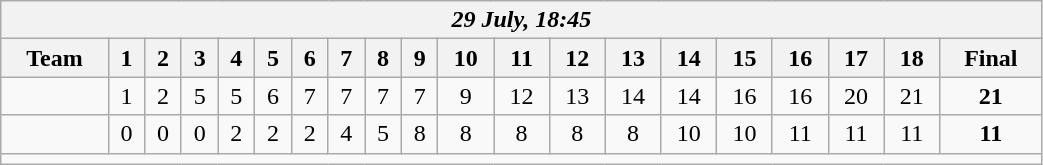<table class=wikitable style="text-align:center; width: 55%">
<tr>
<th colspan=20><em>29 July, 18:45</em></th>
</tr>
<tr>
<th>Team</th>
<th>1</th>
<th>2</th>
<th>3</th>
<th>4</th>
<th>5</th>
<th>6</th>
<th>7</th>
<th>8</th>
<th>9</th>
<th>10</th>
<th>11</th>
<th>12</th>
<th>13</th>
<th>14</th>
<th>15</th>
<th>16</th>
<th>17</th>
<th>18</th>
<th>Final</th>
</tr>
<tr>
<td align=left><strong></strong></td>
<td>1</td>
<td>2</td>
<td>5</td>
<td>5</td>
<td>6</td>
<td>7</td>
<td>7</td>
<td>7</td>
<td>7</td>
<td>9</td>
<td>12</td>
<td>13</td>
<td>14</td>
<td>14</td>
<td>16</td>
<td>16</td>
<td>20</td>
<td>21</td>
<td><strong>21</strong></td>
</tr>
<tr>
<td align=left></td>
<td>0</td>
<td>0</td>
<td>0</td>
<td>2</td>
<td>2</td>
<td>2</td>
<td>4</td>
<td>5</td>
<td>8</td>
<td>8</td>
<td>8</td>
<td>8</td>
<td>8</td>
<td>10</td>
<td>10</td>
<td>11</td>
<td>11</td>
<td>11</td>
<td><strong>11</strong></td>
</tr>
<tr>
<td colspan=20></td>
</tr>
</table>
